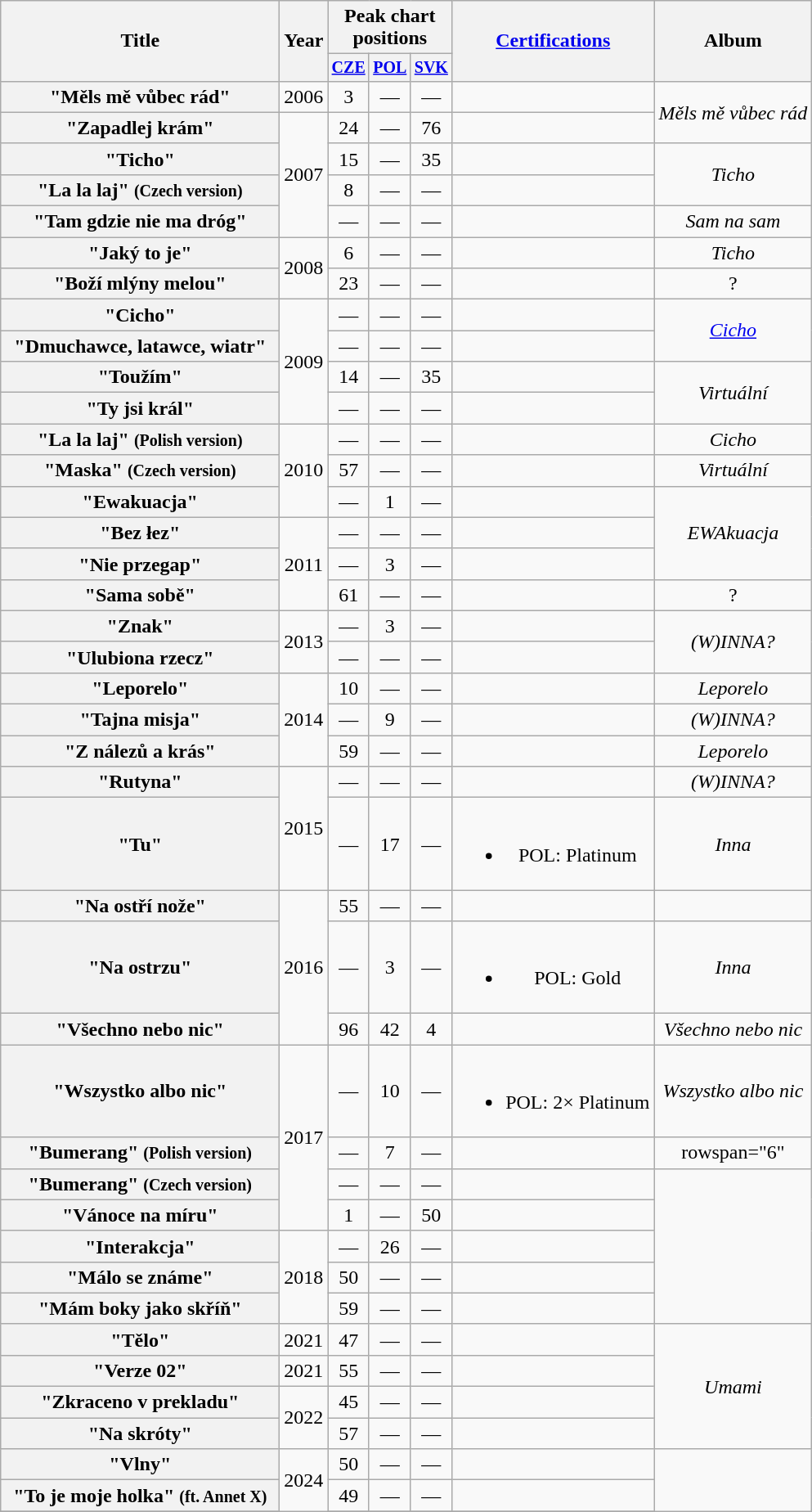<table class="wikitable plainrowheaders" style=text-align:center;>
<tr>
<th scope="col" rowspan="2" width="220px">Title</th>
<th scope="col" rowspan="2">Year</th>
<th scope="col" colspan="3">Peak chart positions</th>
<th scope="col" rowspan="2"><a href='#'>Certifications</a></th>
<th scope="col" rowspan="2">Album</th>
</tr>
<tr style=font-size:smaller>
<th width="25"><a href='#'>CZE</a><br></th>
<th width="25"><a href='#'>POL</a><br></th>
<th width="25"><a href='#'>SVK</a><br></th>
</tr>
<tr>
<th scope="row">"Měls mě vůbec rád"</th>
<td>2006</td>
<td>3</td>
<td>—</td>
<td>—</td>
<td></td>
<td rowspan="2"><em>Měls mě vůbec rád</em></td>
</tr>
<tr>
<th scope="row">"Zapadlej krám"</th>
<td rowspan="4">2007</td>
<td>24</td>
<td>—</td>
<td>76</td>
<td></td>
</tr>
<tr>
<th scope="row">"Ticho"</th>
<td>15</td>
<td>—</td>
<td>35</td>
<td></td>
<td rowspan="2"><em>Ticho</em></td>
</tr>
<tr>
<th scope="row">"La la laj" <small>(Czech version)</small></th>
<td>8</td>
<td>—</td>
<td>—</td>
<td></td>
</tr>
<tr>
<th scope="row">"Tam gdzie nie ma dróg"</th>
<td>—</td>
<td>—</td>
<td>—</td>
<td></td>
<td rowspan="1"><em>Sam na sam</em></td>
</tr>
<tr>
<th scope="row">"Jaký to je"</th>
<td rowspan="2">2008</td>
<td>6</td>
<td>—</td>
<td>—</td>
<td></td>
<td rowspan="1"><em>Ticho</em></td>
</tr>
<tr>
<th scope="row">"Boží mlýny melou"</th>
<td>23</td>
<td>—</td>
<td>—</td>
<td></td>
<td>?</td>
</tr>
<tr>
<th scope="row">"Cicho"</th>
<td rowspan="4">2009</td>
<td>—</td>
<td>—</td>
<td>—</td>
<td></td>
<td rowspan="2" align="center"><em><a href='#'>Cicho</a></em></td>
</tr>
<tr>
<th scope="row">"Dmuchawce, latawce, wiatr"</th>
<td>—</td>
<td>—</td>
<td>—</td>
<td></td>
</tr>
<tr>
<th scope="row">"Toužím"</th>
<td>14</td>
<td>—</td>
<td>35</td>
<td></td>
<td rowspan="2" align="center"><em>Virtuální</em></td>
</tr>
<tr>
<th scope="row">"Ty jsi král"</th>
<td>—</td>
<td>—</td>
<td>—</td>
<td></td>
</tr>
<tr>
<th scope="row">"La la laj" <small>(Polish version)</small></th>
<td rowspan="3">2010</td>
<td>—</td>
<td>—</td>
<td>—</td>
<td></td>
<td rowspan="1" align="center"><em>Cicho</em></td>
</tr>
<tr>
<th scope="row">"Maska" <small>(Czech version)</small></th>
<td>57</td>
<td>—</td>
<td>—</td>
<td></td>
<td rowspan="1" align="center"><em>Virtuální</em></td>
</tr>
<tr>
<th scope="row">"Ewakuacja"</th>
<td>—</td>
<td>1</td>
<td>—</td>
<td></td>
<td rowspan="3" align="center"><em>EWAkuacja</em></td>
</tr>
<tr>
<th scope="row">"Bez łez"</th>
<td rowspan="3">2011</td>
<td>—</td>
<td>—</td>
<td>—</td>
<td></td>
</tr>
<tr>
<th scope="row">"Nie przegap"</th>
<td>—</td>
<td>3</td>
<td>—</td>
<td></td>
</tr>
<tr>
<th scope="row">"Sama sobě"</th>
<td>61</td>
<td>—</td>
<td>—</td>
<td></td>
<td>?</td>
</tr>
<tr>
<th scope="row">"Znak"</th>
<td rowspan="2">2013</td>
<td>—</td>
<td>3</td>
<td>—</td>
<td></td>
<td rowspan="2" align="center"><em>(W)INNA?</em></td>
</tr>
<tr>
<th scope="row">"Ulubiona rzecz"</th>
<td>—</td>
<td>—</td>
<td>—</td>
<td></td>
</tr>
<tr>
<th scope="row">"Leporelo"</th>
<td rowspan="3">2014</td>
<td>10</td>
<td>—</td>
<td>—</td>
<td></td>
<td><em>Leporelo</em></td>
</tr>
<tr>
<th scope="row">"Tajna misja"</th>
<td>—</td>
<td>9</td>
<td>—</td>
<td></td>
<td align="center"><em>(W)INNA?</em></td>
</tr>
<tr>
<th scope="row">"Z nálezů a krás"</th>
<td>59</td>
<td>—</td>
<td>—</td>
<td></td>
<td><em>Leporelo</em></td>
</tr>
<tr>
<th scope="row">"Rutyna"</th>
<td rowspan="2">2015</td>
<td>—</td>
<td>—</td>
<td>—</td>
<td></td>
<td><em>(W)INNA?</em></td>
</tr>
<tr>
<th scope="row">"Tu"</th>
<td>—</td>
<td>17</td>
<td>—</td>
<td><br><ul><li>POL: Platinum</li></ul></td>
<td><em>Inna</em></td>
</tr>
<tr>
<th scope="row">"Na ostří nože"</th>
<td rowspan="3">2016</td>
<td>55</td>
<td>—</td>
<td>—</td>
<td></td>
<td></td>
</tr>
<tr>
<th scope="row">"Na ostrzu"</th>
<td>—</td>
<td>3</td>
<td>—</td>
<td><br><ul><li>POL: Gold</li></ul></td>
<td><em>Inna</em></td>
</tr>
<tr>
<th scope="row">"Všechno nebo nic"</th>
<td>96</td>
<td>42</td>
<td>4</td>
<td></td>
<td><em>Všechno nebo nic</em><br></td>
</tr>
<tr>
<th scope="row">"Wszystko albo nic"</th>
<td rowspan="4">2017</td>
<td>—</td>
<td>10</td>
<td>—</td>
<td><br><ul><li>POL: 2× Platinum</li></ul></td>
<td><em>Wszystko albo nic</em><br></td>
</tr>
<tr>
<th scope="row">"Bumerang" <small>(Polish version)</small></th>
<td>—</td>
<td>7</td>
<td>—</td>
<td></td>
<td>rowspan="6" </td>
</tr>
<tr>
<th scope="row">"Bumerang" <small>(Czech version)</small></th>
<td>—</td>
<td>—</td>
<td>—</td>
<td></td>
</tr>
<tr>
<th scope="row">"Vánoce na míru"</th>
<td>1</td>
<td>—</td>
<td>50</td>
<td></td>
</tr>
<tr>
<th scope="row">"Interakcja"</th>
<td rowspan="3">2018</td>
<td>—</td>
<td>26</td>
<td>—</td>
<td></td>
</tr>
<tr>
<th scope="row">"Málo se známe"</th>
<td>50</td>
<td>—</td>
<td>—</td>
<td></td>
</tr>
<tr>
<th scope="row">"Mám boky jako skříň"</th>
<td>59</td>
<td>—</td>
<td>—</td>
<td></td>
</tr>
<tr>
<th scope="row">"Tělo"</th>
<td>2021</td>
<td>47</td>
<td>—</td>
<td>—</td>
<td></td>
<td rowspan=4><em>Umami</em></td>
</tr>
<tr>
<th scope="row">"Verze 02"</th>
<td>2021</td>
<td>55</td>
<td>—</td>
<td>—</td>
<td></td>
</tr>
<tr>
<th scope="row">"Zkraceno v prekladu"</th>
<td rowspan=2>2022</td>
<td>45</td>
<td>—</td>
<td>—</td>
<td></td>
</tr>
<tr>
<th scope="row">"Na skróty"</th>
<td>57</td>
<td>—</td>
<td>—</td>
<td></td>
</tr>
<tr>
<th scope="row">"Vlny"</th>
<td rowspan="3">2024</td>
<td>50</td>
<td>—</td>
<td>—</td>
<td></td>
</tr>
<tr>
<th scope="row">"To je moje holka" <small>(ft. Annet X)</small></th>
<td>49</td>
<td>—</td>
<td>—</td>
<td></td>
</tr>
<tr>
</tr>
</table>
